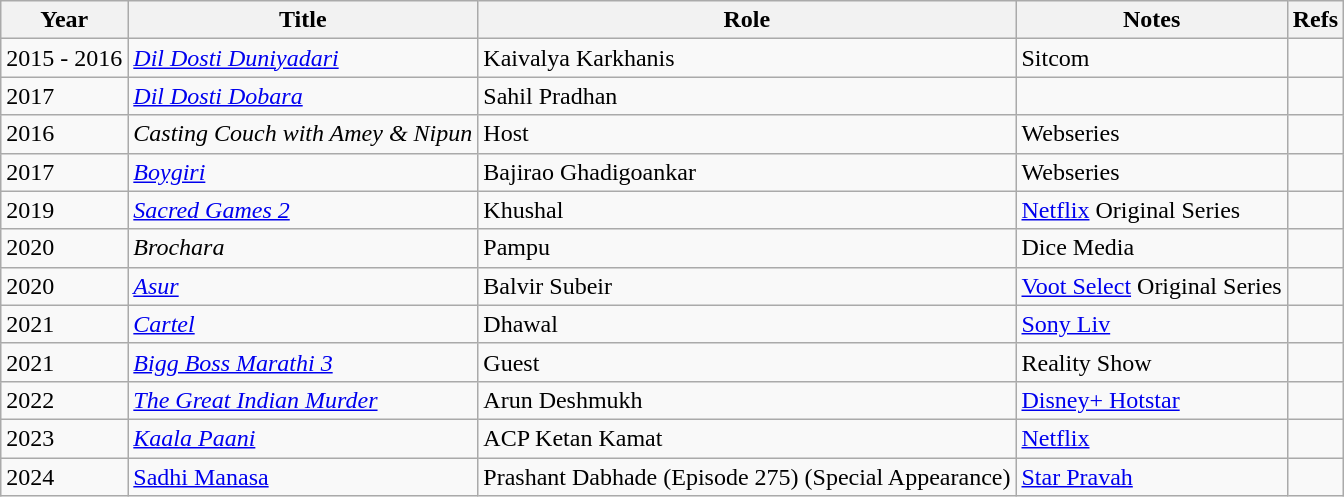<table class="wikitable">
<tr>
<th>Year</th>
<th>Title</th>
<th>Role</th>
<th>Notes</th>
<th>Refs</th>
</tr>
<tr>
<td>2015 - 2016</td>
<td><em><a href='#'>Dil Dosti Duniyadari</a></em></td>
<td>Kaivalya Karkhanis</td>
<td>Sitcom</td>
<td></td>
</tr>
<tr>
<td>2017</td>
<td><em><a href='#'>Dil Dosti Dobara</a></em></td>
<td>Sahil Pradhan</td>
<td></td>
<td></td>
</tr>
<tr>
<td>2016</td>
<td><em>Casting Couch with Amey & Nipun</em></td>
<td>Host</td>
<td>Webseries</td>
<td></td>
</tr>
<tr>
<td>2017</td>
<td><em><a href='#'>Boygiri</a></em></td>
<td>Bajirao Ghadigoankar</td>
<td>Webseries</td>
<td></td>
</tr>
<tr>
<td>2019</td>
<td><em><a href='#'>Sacred Games 2</a></em></td>
<td>Khushal</td>
<td><a href='#'>Netflix</a> Original Series</td>
<td></td>
</tr>
<tr>
<td>2020</td>
<td><em>Brochara</em></td>
<td>Pampu</td>
<td>Dice Media</td>
<td></td>
</tr>
<tr>
<td>2020</td>
<td><a href='#'><em>Asur</em></a></td>
<td>Balvir Subeir</td>
<td><a href='#'>Voot Select</a> Original Series</td>
<td></td>
</tr>
<tr>
<td>2021</td>
<td><em><a href='#'>Cartel</a></em></td>
<td>Dhawal</td>
<td><a href='#'>Sony Liv</a></td>
<td></td>
</tr>
<tr>
<td>2021</td>
<td><em><a href='#'>Bigg Boss Marathi 3</a></em></td>
<td>Guest</td>
<td>Reality Show</td>
<td></td>
</tr>
<tr>
<td>2022</td>
<td><em><a href='#'>The Great Indian Murder</a></em></td>
<td>Arun Deshmukh</td>
<td><a href='#'>Disney+ Hotstar</a></td>
<td></td>
</tr>
<tr>
<td>2023</td>
<td><em><a href='#'>Kaala Paani</a></em></td>
<td>ACP Ketan Kamat</td>
<td><a href='#'>Netflix</a></td>
<td></td>
</tr>
<tr>
<td>2024</td>
<td><a href='#'>Sadhi Manasa</a></td>
<td>Prashant Dabhade (Episode 275) (Special Appearance)</td>
<td><a href='#'>Star Pravah</a></td>
<td></td>
</tr>
</table>
